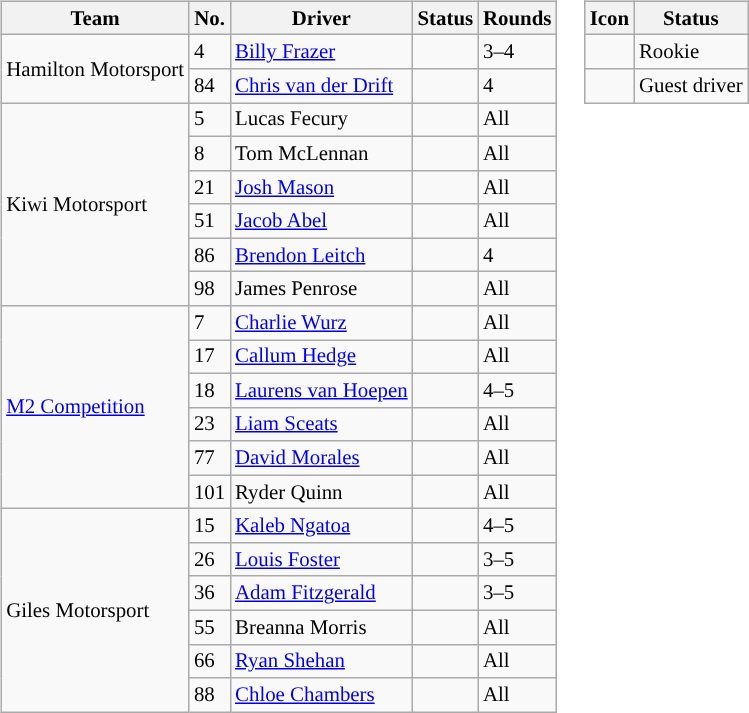<table>
<tr>
<td><br><table class="wikitable" style="font-size: 87%">
<tr>
<th>Team</th>
<th>No.</th>
<th>Driver</th>
<th>Status</th>
<th>Rounds</th>
</tr>
<tr>
<td rowspan="2" nowrap>Hamilton Motorsport</td>
<td>4</td>
<td> <a href='#'>Billy Frazer</a></td>
<td></td>
<td>3–4</td>
</tr>
<tr>
<td>84</td>
<td nowrap> <a href='#'>Chris van der Drift</a></td>
<td align="center "></td>
<td>4</td>
</tr>
<tr>
<td rowspan="6">Kiwi Motorsport</td>
<td>5</td>
<td> Lucas Fecury</td>
<td align="center "></td>
<td>All</td>
</tr>
<tr>
<td>8</td>
<td> Tom McLennan</td>
<td align="center"></td>
<td>All</td>
</tr>
<tr>
<td>21</td>
<td> <a href='#'>Josh Mason</a></td>
<td></td>
<td>All</td>
</tr>
<tr>
<td>51</td>
<td> <a href='#'>Jacob Abel</a></td>
<td></td>
<td>All</td>
</tr>
<tr>
<td>86</td>
<td> <a href='#'>Brendon Leitch</a></td>
<td></td>
<td>4</td>
</tr>
<tr>
<td>98</td>
<td> James Penrose</td>
<td align="center"></td>
<td>All</td>
</tr>
<tr>
<td rowspan="6"><a href='#'>M2 Competition</a></td>
<td>7</td>
<td> <a href='#'>Charlie Wurz</a></td>
<td align="center"></td>
<td>All</td>
</tr>
<tr>
<td>17</td>
<td> <a href='#'>Callum Hedge</a></td>
<td align="center"></td>
<td>All</td>
</tr>
<tr>
<td>18</td>
<td nowrap> <a href='#'>Laurens van Hoepen</a></td>
<td></td>
<td>4–5</td>
</tr>
<tr>
<td>23</td>
<td> <a href='#'>Liam Sceats</a></td>
<td align="center"></td>
<td>All</td>
</tr>
<tr>
<td>77</td>
<td> <a href='#'>David Morales</a></td>
<td align="center"></td>
<td>All</td>
</tr>
<tr>
<td>101</td>
<td> Ryder Quinn</td>
<td align="center"></td>
<td>All</td>
</tr>
<tr>
<td rowspan=6>Giles Motorsport</td>
<td>15</td>
<td> <a href='#'>Kaleb Ngatoa</a></td>
<td></td>
<td>4–5</td>
</tr>
<tr>
<td>26</td>
<td> <a href='#'>Louis Foster</a></td>
<td></td>
<td>3–5</td>
</tr>
<tr>
<td>36</td>
<td> <a href='#'>Adam Fitzgerald</a></td>
<td align="center "></td>
<td>3–5</td>
</tr>
<tr>
<td>55</td>
<td> Breanna Morris</td>
<td align="center"></td>
<td>All</td>
</tr>
<tr>
<td>66</td>
<td> <a href='#'>Ryan Shehan</a></td>
<td align="center"></td>
<td>All</td>
</tr>
<tr>
<td>88</td>
<td> <a href='#'>Chloe Chambers</a></td>
<td></td>
<td>All</td>
</tr>
</table>
</td>
<td valign=top><br><table class="wikitable" style="font-size: 87%;">
<tr>
<th>Icon</th>
<th>Status</th>
</tr>
<tr>
<td align=center></td>
<td>Rookie</td>
</tr>
<tr>
<td align=center></td>
<td align="center ">Guest driver</td>
</tr>
</table>
</td>
</tr>
</table>
